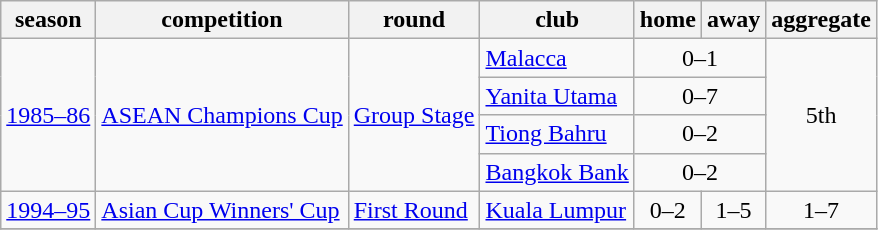<table class="wikitable">
<tr>
<th>season</th>
<th>competition</th>
<th>round</th>
<th>club</th>
<th>home</th>
<th>away</th>
<th>aggregate</th>
</tr>
<tr>
<td rowspan="4"><a href='#'>1985–86</a></td>
<td rowspan="4"><a href='#'>ASEAN Champions Cup</a></td>
<td rowspan="4"><a href='#'>Group Stage</a></td>
<td> <a href='#'>Malacca</a></td>
<td colspan="2" style="text-align:center;">0–1</td>
<td rowspan="4" style="text-align:center;">5th</td>
</tr>
<tr>
<td> <a href='#'>Yanita Utama</a></td>
<td colspan="2" style="text-align:center;">0–7</td>
</tr>
<tr>
<td> <a href='#'>Tiong Bahru</a></td>
<td colspan="2" style="text-align:center;">0–2</td>
</tr>
<tr>
<td> <a href='#'>Bangkok Bank</a></td>
<td colspan="2" style="text-align:center;">0–2</td>
</tr>
<tr>
<td><a href='#'>1994–95</a></td>
<td><a href='#'>Asian Cup Winners' Cup</a></td>
<td><a href='#'>First Round</a></td>
<td> <a href='#'>Kuala Lumpur</a></td>
<td style="text-align:center;">0–2</td>
<td style="text-align:center;">1–5</td>
<td style="text-align:center;">1–7</td>
</tr>
<tr>
</tr>
</table>
